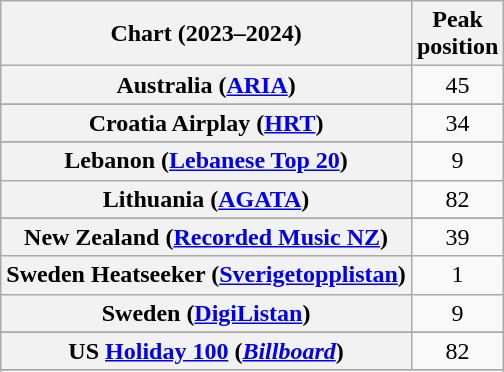<table class="wikitable sortable plainrowheaders" style="text-align:center">
<tr>
<th scope="col">Chart (2023–2024)</th>
<th scope="col">Peak<br>position</th>
</tr>
<tr>
<th scope="row">Australia (<a href='#'>ARIA</a>)</th>
<td>45</td>
</tr>
<tr>
</tr>
<tr>
</tr>
<tr>
</tr>
<tr>
<th scope="row">Croatia Airplay (<a href='#'>HRT</a>)</th>
<td>34</td>
</tr>
<tr>
</tr>
<tr>
</tr>
<tr>
</tr>
<tr>
<th scope="row">Lebanon (<a href='#'>Lebanese Top 20</a>)</th>
<td>9</td>
</tr>
<tr>
<th scope="row">Lithuania (<a href='#'>AGATA</a>)</th>
<td>82</td>
</tr>
<tr>
</tr>
<tr>
<th scope="row">New Zealand (<a href='#'>Recorded Music NZ</a>)</th>
<td>39</td>
</tr>
<tr>
<th scope="row">Sweden Heatseeker (<a href='#'>Sverigetopplistan</a>)</th>
<td>1</td>
</tr>
<tr>
<th scope="row">Sweden (<a href='#'>DigiListan</a>)</th>
<td>9</td>
</tr>
<tr>
</tr>
<tr>
</tr>
<tr>
</tr>
<tr>
</tr>
<tr>
<th scope="row">US <a href='#'>Holiday 100</a> (<em><a href='#'>Billboard</a></em>)</th>
<td>82</td>
</tr>
<tr>
</tr>
<tr>
</tr>
</table>
